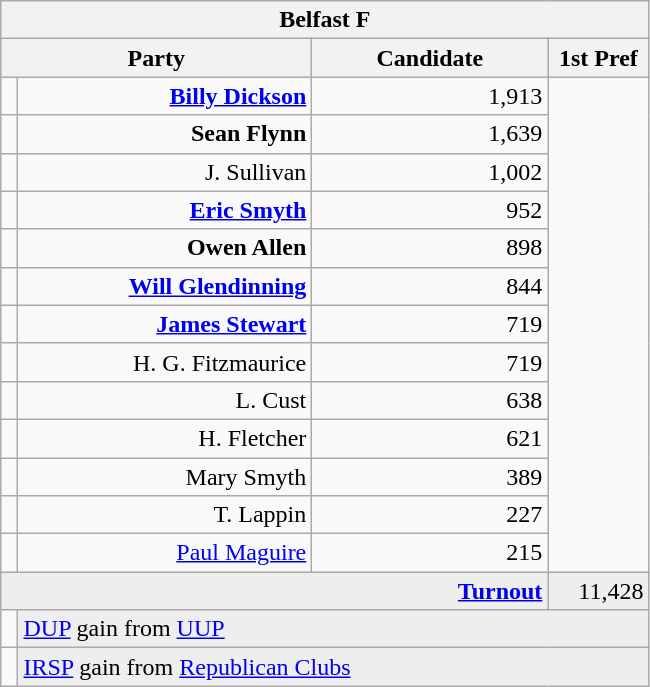<table class="wikitable">
<tr>
<th colspan="4" align="center">Belfast F</th>
</tr>
<tr>
<th colspan="2" align="center" width=200>Party</th>
<th width=150>Candidate</th>
<th width=60>1st Pref</th>
</tr>
<tr>
<td></td>
<td align="right"><strong><a href='#'>Billy Dickson</a></strong></td>
<td align="right">1,913</td>
</tr>
<tr>
<td></td>
<td align="right"><strong>Sean Flynn</strong></td>
<td align="right">1,639</td>
</tr>
<tr>
<td></td>
<td align="right">J. Sullivan</td>
<td align="right">1,002</td>
</tr>
<tr>
<td></td>
<td align="right"><strong><a href='#'>Eric Smyth</a></strong></td>
<td align="right">952</td>
</tr>
<tr>
<td></td>
<td align="right"><strong>Owen Allen</strong></td>
<td align="right">898</td>
</tr>
<tr>
<td></td>
<td align="right"><strong><a href='#'>Will Glendinning</a></strong></td>
<td align="right">844</td>
</tr>
<tr>
<td></td>
<td align="right"><strong><a href='#'>James Stewart</a></strong></td>
<td align="right">719</td>
</tr>
<tr>
<td></td>
<td align="right">H. G. Fitzmaurice</td>
<td align="right">719</td>
</tr>
<tr>
<td></td>
<td align="right">L. Cust</td>
<td align="right">638</td>
</tr>
<tr>
<td></td>
<td align="right">H. Fletcher</td>
<td align="right">621</td>
</tr>
<tr>
<td></td>
<td align="right">Mary Smyth</td>
<td align="right">389</td>
</tr>
<tr>
<td></td>
<td align="right">T. Lappin</td>
<td align="right">227</td>
</tr>
<tr>
<td></td>
<td align="right"><a href='#'>Paul Maguire</a></td>
<td align="right">215</td>
</tr>
<tr bgcolor="EEEEEE">
<td colspan=3 align="right"><strong><a href='#'>Turnout</a></strong></td>
<td align="right">11,428</td>
</tr>
<tr>
<td bgcolor=></td>
<td colspan=3 bgcolor="EEEEEE"><a href='#'>DUP</a> gain from <a href='#'>UUP</a></td>
</tr>
<tr>
<td bgcolor=></td>
<td colspan=3 bgcolor="EEEEEE"><a href='#'>IRSP</a> gain from <a href='#'>Republican Clubs</a></td>
</tr>
</table>
